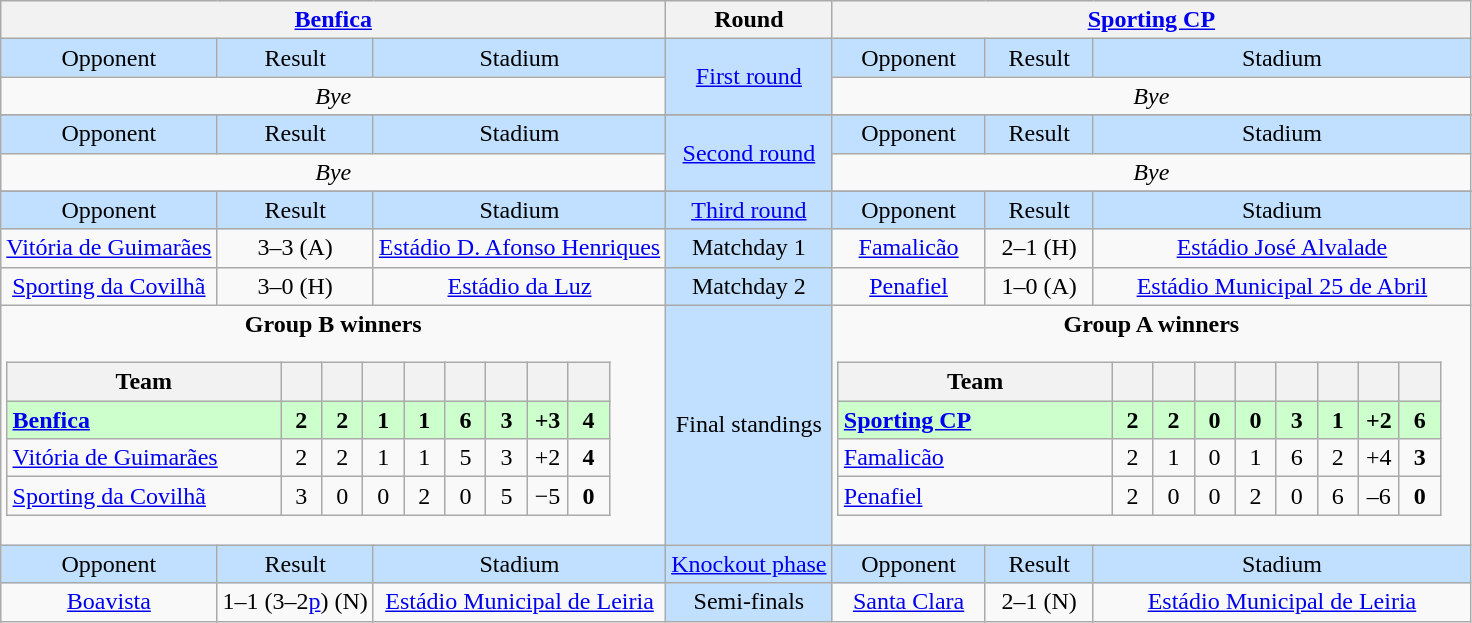<table class="wikitable" style="text-align:center">
<tr>
<th colspan=3><a href='#'>Benfica</a></th>
<th>Round</th>
<th colspan=3><a href='#'>Sporting CP</a></th>
</tr>
<tr style="background:#c1e0ff">
<td>Opponent</td>
<td>Result</td>
<td>Stadium</td>
<td rowspan=2><a href='#'>First round</a></td>
<td>Opponent</td>
<td>Result</td>
<td>Stadium</td>
</tr>
<tr>
<td colspan=3><em>Bye</em></td>
<td colspan=3><em>Bye</em></td>
</tr>
<tr>
</tr>
<tr style="background:#c1e0ff">
<td>Opponent</td>
<td>Result</td>
<td>Stadium</td>
<td rowspan=2><a href='#'>Second round</a></td>
<td>Opponent</td>
<td>Result</td>
<td>Stadium</td>
</tr>
<tr>
<td colspan=3><em>Bye</em></td>
<td colspan=3><em>Bye</em></td>
</tr>
<tr>
</tr>
<tr style="background:#c1e0ff">
<td>Opponent</td>
<td>Result</td>
<td>Stadium</td>
<td><a href='#'>Third round</a></td>
<td>Opponent</td>
<td>Result</td>
<td>Stadium</td>
</tr>
<tr>
<td><a href='#'>Vitória de Guimarães</a></td>
<td>3–3 (A)</td>
<td><a href='#'>Estádio D. Afonso Henriques</a></td>
<td style="background:#c1e0ff">Matchday 1</td>
<td><a href='#'>Famalicão</a></td>
<td>2–1 (H)</td>
<td><a href='#'>Estádio José Alvalade</a></td>
</tr>
<tr>
<td><a href='#'>Sporting da Covilhã</a></td>
<td>3–0 (H)</td>
<td><a href='#'>Estádio da Luz</a></td>
<td style="background:#c1e0ff">Matchday 2</td>
<td><a href='#'>Penafiel</a></td>
<td>1–0 (A)</td>
<td><a href='#'>Estádio Municipal 25 de Abril</a></td>
</tr>
<tr>
<td colspan=3 valign=top><strong>Group B winners</strong><br><table class="wikitable" style="text-align: center">
<tr>
<th width=175>Team</th>
<th width=20></th>
<th width=20></th>
<th width=20></th>
<th width=20></th>
<th width=20></th>
<th width=20></th>
<th width=20></th>
<th width=20></th>
</tr>
<tr style="background:#cfc">
<td align=left><strong><a href='#'>Benfica</a></strong></td>
<td><strong>2</strong></td>
<td><strong>2</strong></td>
<td><strong>1</strong></td>
<td><strong>1</strong></td>
<td><strong>6</strong></td>
<td><strong>3</strong></td>
<td><strong>+3</strong></td>
<td><strong>4</strong></td>
</tr>
<tr>
<td align=left><a href='#'>Vitória de Guimarães</a></td>
<td>2</td>
<td>2</td>
<td>1</td>
<td>1</td>
<td>5</td>
<td>3</td>
<td>+2</td>
<td><strong>4</strong></td>
</tr>
<tr>
<td align=left><a href='#'>Sporting da Covilhã</a></td>
<td>3</td>
<td>0</td>
<td>0</td>
<td>2</td>
<td>0</td>
<td>5</td>
<td>−5</td>
<td><strong>0</strong></td>
</tr>
</table>
</td>
<td style="background:#c1e0ff">Final standings</td>
<td colspan=3 valign=top><strong>Group A winners</strong><br><table class="wikitable" style="text-align: center">
<tr>
<th width=175>Team</th>
<th width=20></th>
<th width=20></th>
<th width=20></th>
<th width=20></th>
<th width=20></th>
<th width=20></th>
<th width=20></th>
<th width=20></th>
</tr>
<tr style="background:#cfc">
<td align=left><strong><a href='#'>Sporting CP</a></strong></td>
<td><strong>2</strong></td>
<td><strong>2</strong></td>
<td><strong>0</strong></td>
<td><strong>0</strong></td>
<td><strong>3</strong></td>
<td><strong>1</strong></td>
<td><strong>+2</strong></td>
<td><strong>6</strong></td>
</tr>
<tr>
<td align=left><a href='#'>Famalicão</a></td>
<td>2</td>
<td>1</td>
<td>0</td>
<td>1</td>
<td>6</td>
<td>2</td>
<td>+4</td>
<td><strong>3</strong></td>
</tr>
<tr>
<td align=left><a href='#'>Penafiel</a></td>
<td>2</td>
<td>0</td>
<td>0</td>
<td>2</td>
<td>0</td>
<td>6</td>
<td>–6</td>
<td><strong>0</strong></td>
</tr>
</table>
</td>
</tr>
<tr style="background:#c1e0ff">
<td>Opponent</td>
<td>Result</td>
<td>Stadium</td>
<td><a href='#'>Knockout phase</a></td>
<td>Opponent</td>
<td>Result</td>
<td>Stadium</td>
</tr>
<tr>
<td><a href='#'>Boavista</a></td>
<td>1–1 (3–2<a href='#'>p</a>) (N)</td>
<td><a href='#'>Estádio Municipal de Leiria</a></td>
<td style="background:#c1e0ff">Semi-finals</td>
<td><a href='#'>Santa Clara</a></td>
<td>2–1 (N)</td>
<td><a href='#'>Estádio Municipal de Leiria</a></td>
</tr>
</table>
